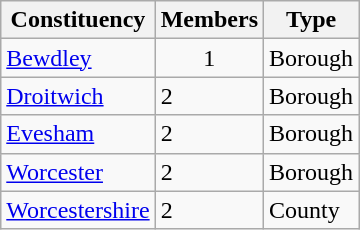<table class="wikitable sortable">
<tr>
<th>Constituency</th>
<th>Members</th>
<th>Type</th>
</tr>
<tr>
<td><a href='#'>Bewdley</a></td>
<td align="center">1</td>
<td>Borough</td>
</tr>
<tr>
<td><a href='#'>Droitwich</a></td>
<td>2</td>
<td>Borough</td>
</tr>
<tr>
<td><a href='#'>Evesham</a></td>
<td>2</td>
<td>Borough</td>
</tr>
<tr>
<td><a href='#'>Worcester</a></td>
<td>2</td>
<td>Borough</td>
</tr>
<tr>
<td><a href='#'>Worcestershire</a></td>
<td>2</td>
<td>County</td>
</tr>
</table>
